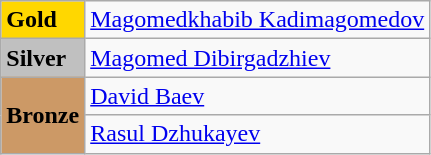<table class="wikitable">
<tr>
<td bgcolor="gold"><strong>Gold</strong></td>
<td> <a href='#'>Magomedkhabib Kadimagomedov</a></td>
</tr>
<tr>
<td bgcolor="silver"><strong>Silver</strong></td>
<td> <a href='#'>Magomed Dibirgadzhiev</a></td>
</tr>
<tr>
<td rowspan="2" bgcolor="#cc9966"><strong>Bronze</strong></td>
<td> <a href='#'>David Baev</a></td>
</tr>
<tr>
<td> <a href='#'>Rasul Dzhukayev</a></td>
</tr>
</table>
